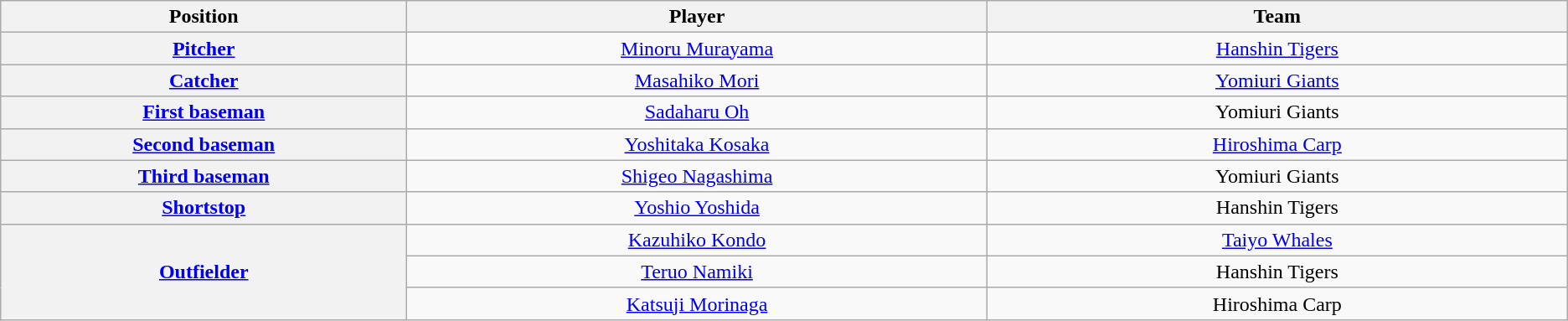<table class="wikitable" style="text-align:center;">
<tr>
<th scope="col" width="7%">Position</th>
<th scope="col" width="10%">Player</th>
<th scope="col" width="10%">Team</th>
</tr>
<tr>
<th scope="row" style="text-align:center;"><a href='#'>Pitcher</a></th>
<td><a href='#'>Minoru Murayama</a></td>
<td><a href='#'>Hanshin Tigers</a></td>
</tr>
<tr>
<th scope="row" style="text-align:center;"><a href='#'>Catcher</a></th>
<td><a href='#'>Masahiko Mori</a></td>
<td><a href='#'>Yomiuri Giants</a></td>
</tr>
<tr>
<th scope="row" style="text-align:center;"><a href='#'>First baseman</a></th>
<td><a href='#'>Sadaharu Oh</a></td>
<td>Yomiuri Giants</td>
</tr>
<tr>
<th scope="row" style="text-align:center;"><a href='#'>Second baseman</a></th>
<td><a href='#'>Yoshitaka Kosaka</a></td>
<td><a href='#'>Hiroshima Carp</a></td>
</tr>
<tr>
<th scope="row" style="text-align:center;"><a href='#'>Third baseman</a></th>
<td><a href='#'>Shigeo Nagashima</a></td>
<td>Yomiuri Giants</td>
</tr>
<tr>
<th scope="row" style="text-align:center;"><a href='#'>Shortstop</a></th>
<td><a href='#'>Yoshio Yoshida</a></td>
<td>Hanshin Tigers</td>
</tr>
<tr>
<th scope="row" style="text-align:center;" rowspan=3><a href='#'>Outfielder</a></th>
<td><a href='#'>Kazuhiko Kondo</a></td>
<td><a href='#'>Taiyo Whales</a></td>
</tr>
<tr>
<td><a href='#'>Teruo Namiki</a></td>
<td>Hanshin Tigers</td>
</tr>
<tr>
<td><a href='#'>Katsuji Morinaga</a></td>
<td>Hiroshima Carp</td>
</tr>
</table>
